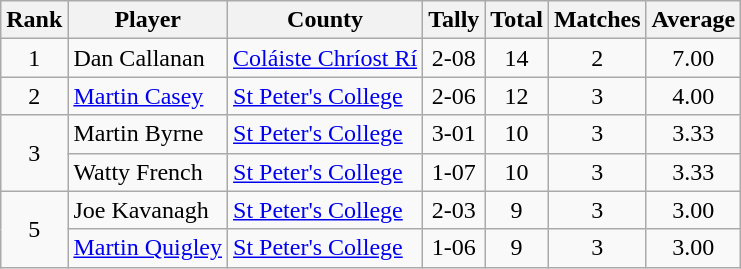<table class="wikitable">
<tr>
<th>Rank</th>
<th>Player</th>
<th>County</th>
<th>Tally</th>
<th>Total</th>
<th>Matches</th>
<th>Average</th>
</tr>
<tr>
<td rowspan=1 align=center>1</td>
<td>Dan Callanan</td>
<td><a href='#'>Coláiste Chríost Rí</a></td>
<td align=center>2-08</td>
<td align=center>14</td>
<td align=center>2</td>
<td align=center>7.00</td>
</tr>
<tr>
<td rowspan=1 align=center>2</td>
<td><a href='#'>Martin Casey</a></td>
<td><a href='#'>St Peter's College</a></td>
<td align=center>2-06</td>
<td align=center>12</td>
<td align=center>3</td>
<td align=center>4.00</td>
</tr>
<tr>
<td rowspan=2 align=center>3</td>
<td>Martin Byrne</td>
<td><a href='#'>St Peter's College</a></td>
<td align=center>3-01</td>
<td align=center>10</td>
<td align=center>3</td>
<td align=center>3.33</td>
</tr>
<tr>
<td>Watty French</td>
<td><a href='#'>St Peter's College</a></td>
<td align=center>1-07</td>
<td align=center>10</td>
<td align=center>3</td>
<td align=center>3.33</td>
</tr>
<tr>
<td rowspan=2 align=center>5</td>
<td>Joe Kavanagh</td>
<td><a href='#'>St Peter's College</a></td>
<td align=center>2-03</td>
<td align=center>9</td>
<td align=center>3</td>
<td align=center>3.00</td>
</tr>
<tr>
<td><a href='#'>Martin Quigley</a></td>
<td><a href='#'>St Peter's College</a></td>
<td align=center>1-06</td>
<td align=center>9</td>
<td align=center>3</td>
<td align=center>3.00</td>
</tr>
</table>
